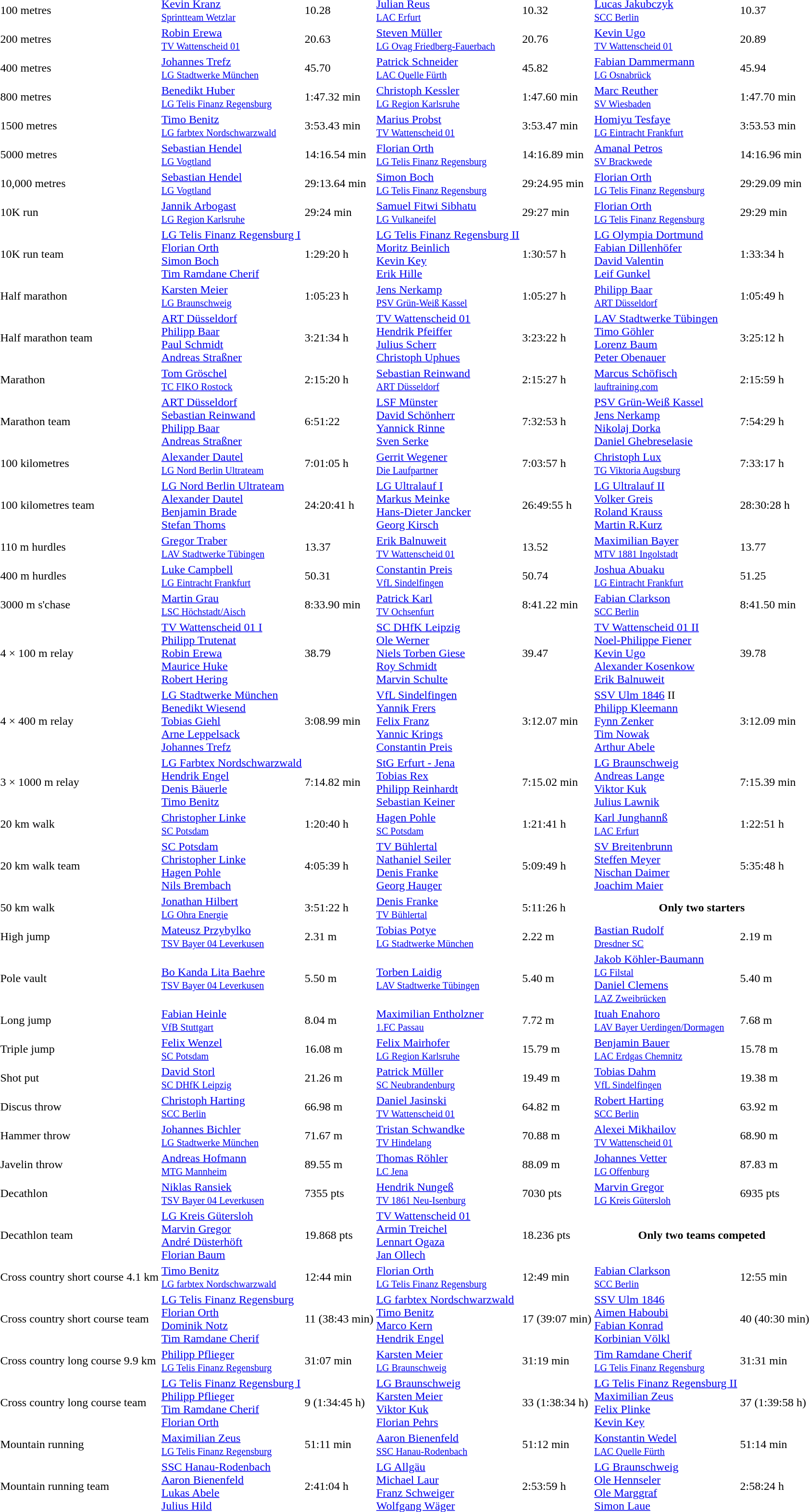<table>
<tr>
<td>100 metres</td>
<td><a href='#'>Kevin Kranz</a><br><small><a href='#'>Sprintteam Wetzlar</a></small></td>
<td>10.28</td>
<td><a href='#'>Julian Reus</a><br><small><a href='#'>LAC Erfurt</a></small></td>
<td>10.32</td>
<td><a href='#'>Lucas Jakubczyk</a><br><small><a href='#'>SCC Berlin</a></small></td>
<td>10.37</td>
</tr>
<tr>
<td>200 metres</td>
<td><a href='#'>Robin Erewa</a><br><small><a href='#'>TV Wattenscheid 01</a></small></td>
<td>20.63</td>
<td><a href='#'>Steven Müller</a><br><small><a href='#'>LG Ovag Friedberg-Fauerbach</a></small></td>
<td>20.76</td>
<td><a href='#'>Kevin Ugo</a><br><small><a href='#'>TV Wattenscheid 01</a></small></td>
<td>20.89</td>
</tr>
<tr>
<td>400 metres</td>
<td><a href='#'>Johannes Trefz</a><br><small><a href='#'>LG Stadtwerke München</a></small></td>
<td>45.70</td>
<td><a href='#'>Patrick Schneider</a><br><small><a href='#'>LAC Quelle Fürth</a></small></td>
<td>45.82</td>
<td><a href='#'>Fabian Dammermann</a><br><small><a href='#'>LG Osnabrück</a></small></td>
<td>45.94</td>
</tr>
<tr>
<td>800 metres</td>
<td><a href='#'>Benedikt Huber</a><br><small><a href='#'>LG Telis Finanz Regensburg</a></small></td>
<td>1:47.32 min</td>
<td><a href='#'>Christoph Kessler</a><br><small><a href='#'>LG Region Karlsruhe</a></small></td>
<td>1:47.60 min</td>
<td><a href='#'>Marc Reuther</a><br><small><a href='#'>SV Wiesbaden</a></small></td>
<td>1:47.70 min</td>
</tr>
<tr>
<td>1500 metres</td>
<td><a href='#'>Timo Benitz</a><br><small><a href='#'>LG farbtex Nordschwarzwald</a></small></td>
<td>3:53.43 min</td>
<td><a href='#'>Marius Probst</a><br><small><a href='#'>TV Wattenscheid 01</a></small></td>
<td>3:53.47 min</td>
<td><a href='#'>Homiyu Tesfaye</a><br><small><a href='#'>LG Eintracht Frankfurt</a></small></td>
<td>3:53.53 min</td>
</tr>
<tr>
<td>5000 metres</td>
<td><a href='#'>Sebastian Hendel</a><br><small><a href='#'>LG Vogtland</a></small></td>
<td>14:16.54 min</td>
<td><a href='#'>Florian Orth</a><br><small><a href='#'>LG Telis Finanz Regensburg</a></small></td>
<td>14:16.89 min</td>
<td><a href='#'>Amanal Petros</a><br><small><a href='#'>SV Brackwede</a></small></td>
<td>14:16.96 min</td>
</tr>
<tr>
<td>10,000 metres</td>
<td><a href='#'>Sebastian Hendel</a><br><small><a href='#'>LG Vogtland</a></small></td>
<td>29:13.64 min</td>
<td><a href='#'>Simon Boch</a><br><small><a href='#'>LG Telis Finanz Regensburg</a></small></td>
<td>29:24.95 min</td>
<td><a href='#'>Florian Orth</a><br><small><a href='#'>LG Telis Finanz Regensburg</a></small></td>
<td>29:29.09 min</td>
</tr>
<tr>
<td>10K run</td>
<td><a href='#'>Jannik Arbogast</a><br><small><a href='#'>LG Region Karlsruhe</a></small></td>
<td>29:24 min</td>
<td><a href='#'>Samuel Fitwi Sibhatu</a><br><small><a href='#'>LG Vulkaneifel</a></small></td>
<td>29:27 min</td>
<td><a href='#'>Florian Orth</a><br><small><a href='#'>LG Telis Finanz Regensburg</a></small></td>
<td>29:29 min</td>
</tr>
<tr>
<td>10K run team</td>
<td><a href='#'>LG Telis Finanz Regensburg I</a><br><a href='#'>Florian Orth</a><br><a href='#'>Simon Boch</a><br><a href='#'>Tim Ramdane Cherif</a></td>
<td>1:29:20 h</td>
<td><a href='#'>LG Telis Finanz Regensburg II</a><br><a href='#'>Moritz Beinlich</a><br><a href='#'>Kevin Key</a><br><a href='#'>Erik Hille</a></td>
<td>1:30:57 h</td>
<td><a href='#'>LG Olympia Dortmund</a><br><a href='#'>Fabian Dillenhöfer</a><br><a href='#'>David Valentin</a><br><a href='#'>Leif Gunkel</a></td>
<td>1:33:34 h</td>
</tr>
<tr>
<td>Half marathon</td>
<td><a href='#'>Karsten Meier</a><br><small><a href='#'>LG Braunschweig</a></small></td>
<td>1:05:23 h</td>
<td><a href='#'>Jens Nerkamp</a><br><small><a href='#'>PSV Grün-Weiß Kassel</a></small></td>
<td>1:05:27 h</td>
<td><a href='#'>Philipp Baar</a><br><small><a href='#'>ART Düsseldorf</a></small></td>
<td>1:05:49 h</td>
</tr>
<tr>
<td>Half marathon team</td>
<td><a href='#'>ART Düsseldorf</a><br><a href='#'>Philipp Baar</a><br><a href='#'>Paul Schmidt</a><br><a href='#'>Andreas Straßner</a></td>
<td>3:21:34 h</td>
<td><a href='#'>TV Wattenscheid 01</a><br><a href='#'>Hendrik Pfeiffer</a><br><a href='#'>Julius Scherr</a><br><a href='#'>Christoph Uphues</a></td>
<td>3:23:22 h</td>
<td><a href='#'>LAV Stadtwerke Tübingen</a><br><a href='#'>Timo Göhler</a><br><a href='#'>Lorenz Baum</a><br><a href='#'>Peter Obenauer</a></td>
<td>3:25:12 h</td>
</tr>
<tr>
<td>Marathon</td>
<td><a href='#'>Tom Gröschel</a><br><small><a href='#'>TC FIKO Rostock</a></small></td>
<td>2:15:20 h</td>
<td><a href='#'>Sebastian Reinwand</a><br><small><a href='#'>ART Düsseldorf</a></small></td>
<td>2:15:27 h</td>
<td><a href='#'>Marcus Schöfisch</a><br><small><a href='#'>lauftraining.com</a></small></td>
<td>2:15:59 h</td>
</tr>
<tr>
<td>Marathon team</td>
<td><a href='#'>ART Düsseldorf</a><br><a href='#'>Sebastian Reinwand</a><br><a href='#'>Philipp Baar</a><br><a href='#'>Andreas Straßner</a></td>
<td>6:51:22</td>
<td><a href='#'>LSF Münster</a><br><a href='#'>David Schönherr</a><br><a href='#'>Yannick Rinne</a><br><a href='#'>Sven Serke</a></td>
<td>7:32:53 h</td>
<td><a href='#'>PSV Grün-Weiß Kassel</a><br><a href='#'>Jens Nerkamp</a><br><a href='#'>Nikolaj Dorka</a><br><a href='#'>Daniel Ghebreselasie</a></td>
<td>7:54:29 h</td>
</tr>
<tr>
<td>100 kilometres</td>
<td><a href='#'>Alexander Dautel</a><br><small><a href='#'>LG Nord Berlin Ultrateam</a></small></td>
<td>7:01:05 h</td>
<td><a href='#'>Gerrit Wegener</a><br><small><a href='#'>Die Laufpartner</a></small></td>
<td>7:03:57 h</td>
<td><a href='#'>Christoph Lux</a><br><small><a href='#'>TG Viktoria Augsburg</a></small></td>
<td>7:33:17 h</td>
</tr>
<tr>
<td>100 kilometres team</td>
<td><a href='#'>LG Nord Berlin Ultrateam</a><br><a href='#'>Alexander Dautel</a><br><a href='#'>Benjamin Brade</a><br><a href='#'>Stefan Thoms</a></td>
<td>24:20:41 h</td>
<td><a href='#'>LG Ultralauf I</a><br><a href='#'>Markus Meinke</a><br><a href='#'>Hans-Dieter Jancker</a><br><a href='#'>Georg Kirsch</a></td>
<td>26:49:55 h</td>
<td><a href='#'>LG Ultralauf II</a><br><a href='#'>Volker Greis</a><br><a href='#'>Roland Krauss</a><br><a href='#'>Martin R.Kurz</a></td>
<td>28:30:28 h</td>
</tr>
<tr>
<td>110 m hurdles</td>
<td><a href='#'>Gregor Traber</a><br><small><a href='#'>LAV Stadtwerke Tübingen</a></small></td>
<td>13.37</td>
<td><a href='#'>Erik Balnuweit</a><br><small><a href='#'>TV Wattenscheid 01</a></small></td>
<td>13.52</td>
<td><a href='#'>Maximilian Bayer</a><br><small><a href='#'>MTV 1881 Ingolstadt</a></small></td>
<td>13.77</td>
</tr>
<tr>
<td>400 m hurdles</td>
<td><a href='#'>Luke Campbell</a><br><small><a href='#'>LG Eintracht Frankfurt</a></small></td>
<td>50.31</td>
<td><a href='#'>Constantin Preis</a><br><small><a href='#'>VfL Sindelfingen</a></small></td>
<td>50.74</td>
<td><a href='#'>Joshua Abuaku</a><br><small><a href='#'>LG Eintracht Frankfurt</a></small></td>
<td>51.25</td>
</tr>
<tr>
<td>3000 m s'chase</td>
<td><a href='#'>Martin Grau</a><br><small><a href='#'>LSC Höchstadt/Aisch</a></small></td>
<td>8:33.90 min</td>
<td><a href='#'>Patrick Karl</a><br><small><a href='#'>TV Ochsenfurt</a></small></td>
<td>8:41.22 min</td>
<td><a href='#'>Fabian Clarkson</a><br><small><a href='#'>SCC Berlin</a></small></td>
<td>8:41.50 min</td>
</tr>
<tr>
<td>4 × 100 m relay</td>
<td><a href='#'>TV Wattenscheid 01 I</a><br><a href='#'>Philipp Trutenat</a><br><a href='#'>Robin Erewa</a><br><a href='#'>Maurice Huke</a><br><a href='#'>Robert Hering</a></td>
<td>38.79</td>
<td><a href='#'>SC DHfK Leipzig</a><br><a href='#'>Ole Werner</a><br><a href='#'>Niels Torben Giese</a><br><a href='#'>Roy Schmidt</a><br><a href='#'>Marvin Schulte</a></td>
<td>39.47</td>
<td><a href='#'>TV Wattenscheid 01 II</a><br><a href='#'>Noel-Philippe Fiener</a><br><a href='#'>Kevin Ugo</a><br><a href='#'>Alexander Kosenkow</a><br><a href='#'>Erik Balnuweit</a></td>
<td>39.78</td>
</tr>
<tr>
<td>4 × 400 m relay</td>
<td><a href='#'>LG Stadtwerke München</a><br><a href='#'>Benedikt Wiesend</a><br><a href='#'>Tobias Giehl</a><br><a href='#'>Arne Leppelsack</a><br><a href='#'>Johannes Trefz</a></td>
<td>3:08.99 min</td>
<td><a href='#'>VfL Sindelfingen</a><br><a href='#'>Yannik Frers</a><br><a href='#'>Felix Franz</a><br><a href='#'>Yannic Krings</a><br><a href='#'>Constantin Preis</a></td>
<td>3:12.07 min</td>
<td><a href='#'>SSV Ulm 1846</a> II<br><a href='#'>Philipp Kleemann</a><br><a href='#'>Fynn Zenker</a><br><a href='#'>Tim Nowak</a><br><a href='#'>Arthur Abele</a></td>
<td>3:12.09 min</td>
</tr>
<tr>
<td>3 × 1000 m relay</td>
<td><a href='#'>LG Farbtex Nordschwarzwald</a><br><a href='#'>Hendrik Engel</a><br><a href='#'>Denis Bäuerle</a><br><a href='#'>Timo Benitz</a></td>
<td>7:14.82 min</td>
<td><a href='#'>StG Erfurt - Jena</a><br><a href='#'>Tobias Rex</a><br><a href='#'>Philipp Reinhardt</a><br><a href='#'>Sebastian Keiner</a></td>
<td>7:15.02 min</td>
<td><a href='#'>LG Braunschweig</a><br><a href='#'>Andreas Lange</a><br><a href='#'>Viktor Kuk</a><br><a href='#'>Julius Lawnik</a></td>
<td>7:15.39 min</td>
</tr>
<tr>
<td>20 km walk</td>
<td><a href='#'>Christopher Linke</a><br><small><a href='#'>SC Potsdam</a></small></td>
<td>1:20:40 h</td>
<td><a href='#'>Hagen Pohle</a><br><small><a href='#'>SC Potsdam</a></small></td>
<td>1:21:41 h</td>
<td><a href='#'>Karl Junghannß</a><br><small><a href='#'>LAC Erfurt</a></small></td>
<td>1:22:51 h</td>
</tr>
<tr>
<td>20 km walk team</td>
<td><a href='#'>SC Potsdam</a><br><a href='#'>Christopher Linke</a><br><a href='#'>Hagen Pohle</a><br><a href='#'>Nils Brembach</a></td>
<td>4:05:39 h</td>
<td><a href='#'>TV Bühlertal</a><br><a href='#'>Nathaniel Seiler</a><br><a href='#'>Denis Franke</a><br><a href='#'>Georg Hauger</a></td>
<td>5:09:49 h</td>
<td><a href='#'>SV Breitenbrunn</a><br><a href='#'>Steffen Meyer</a><br><a href='#'>Nischan Daimer</a><br><a href='#'>Joachim Maier</a></td>
<td>5:35:48 h</td>
</tr>
<tr>
<td>50 km walk</td>
<td><a href='#'>Jonathan Hilbert</a><br><small><a href='#'>LG Ohra Energie</a></small></td>
<td>3:51:22 h</td>
<td><a href='#'>Denis Franke</a><br><small><a href='#'>TV Bühlertal</a></small></td>
<td>5:11:26 h</td>
<th colspan=2>Only two starters</th>
</tr>
<tr>
<td>High jump</td>
<td><a href='#'>Mateusz Przybylko</a><br><small><a href='#'>TSV Bayer 04 Leverkusen</a></small></td>
<td>2.31 m</td>
<td><a href='#'>Tobias Potye</a><br><small><a href='#'>LG Stadtwerke München</a></small></td>
<td>2.22 m</td>
<td><a href='#'>Bastian Rudolf</a><br><small><a href='#'>Dresdner SC</a></small></td>
<td>2.19 m</td>
</tr>
<tr>
<td>Pole vault</td>
<td><a href='#'>Bo Kanda Lita Baehre</a><br><small><a href='#'>TSV Bayer 04 Leverkusen</a></small></td>
<td>5.50 m</td>
<td><a href='#'>Torben Laidig</a><br><small><a href='#'>LAV Stadtwerke Tübingen</a></small></td>
<td>5.40 m</td>
<td><a href='#'>Jakob Köhler-Baumann</a><br><small><a href='#'>LG Filstal</a></small><br><a href='#'>Daniel Clemens</a><br><small><a href='#'>LAZ Zweibrücken</a></small></td>
<td>5.40 m</td>
</tr>
<tr>
<td>Long jump</td>
<td><a href='#'>Fabian Heinle</a><br><small><a href='#'>VfB Stuttgart</a></small></td>
<td>8.04 m</td>
<td><a href='#'>Maximilian Entholzner</a><br><small><a href='#'>1.FC Passau</a></small></td>
<td>7.72 m</td>
<td><a href='#'>Ituah Enahoro</a><br><small><a href='#'>LAV Bayer Uerdingen/Dormagen</a></small></td>
<td>7.68 m</td>
</tr>
<tr>
<td>Triple jump</td>
<td><a href='#'>Felix Wenzel</a><br><small><a href='#'>SC Potsdam</a></small></td>
<td>16.08 m</td>
<td><a href='#'>Felix Mairhofer</a><br><small><a href='#'>LG Region Karlsruhe</a></small></td>
<td>15.79 m</td>
<td><a href='#'>Benjamin Bauer</a><br><small><a href='#'>LAC Erdgas Chemnitz</a></small></td>
<td>15.78 m</td>
</tr>
<tr>
<td>Shot put</td>
<td><a href='#'>David Storl</a><br><small><a href='#'>SC DHfK Leipzig</a></small></td>
<td>21.26 m</td>
<td><a href='#'>Patrick Müller</a><br><small><a href='#'>SC Neubrandenburg</a></small></td>
<td>19.49 m</td>
<td><a href='#'>Tobias Dahm</a><br><small><a href='#'>VfL Sindelfingen</a></small></td>
<td>19.38 m</td>
</tr>
<tr>
<td>Discus throw</td>
<td><a href='#'>Christoph Harting</a><br><small><a href='#'>SCC Berlin</a></small></td>
<td>66.98 m</td>
<td><a href='#'>Daniel Jasinski</a><br><small><a href='#'>TV Wattenscheid 01</a></small></td>
<td>64.82 m</td>
<td><a href='#'>Robert Harting</a><br><small><a href='#'>SCC Berlin</a></small></td>
<td>63.92 m</td>
</tr>
<tr>
<td>Hammer throw</td>
<td><a href='#'>Johannes Bichler</a><br><small><a href='#'>LG Stadtwerke München</a></small></td>
<td>71.67 m</td>
<td><a href='#'>Tristan Schwandke</a><br><small><a href='#'>TV Hindelang</a></small></td>
<td>70.88 m</td>
<td><a href='#'>Alexei Mikhailov</a><br><small><a href='#'>TV Wattenscheid 01</a></small></td>
<td>68.90 m</td>
</tr>
<tr>
<td>Javelin throw</td>
<td><a href='#'>Andreas Hofmann</a><br><small><a href='#'>MTG Mannheim</a></small></td>
<td>89.55 m </td>
<td><a href='#'>Thomas Röhler</a><br><small><a href='#'>LC Jena</a></small></td>
<td>88.09 m</td>
<td><a href='#'>Johannes Vetter</a><br><small><a href='#'>LG Offenburg</a></small></td>
<td>87.83 m</td>
</tr>
<tr>
<td>Decathlon</td>
<td><a href='#'>Niklas Ransiek</a><br><small><a href='#'>TSV Bayer 04 Leverkusen</a></small></td>
<td>7355 pts</td>
<td><a href='#'>Hendrik Nungeß</a><br><small><a href='#'>TV 1861 Neu-Isenburg</a></small></td>
<td>7030 pts</td>
<td><a href='#'>Marvin Gregor</a><br><small><a href='#'>LG Kreis Gütersloh</a></small></td>
<td>6935 pts</td>
</tr>
<tr>
<td>Decathlon team</td>
<td><a href='#'>LG Kreis Gütersloh</a><br><a href='#'>Marvin Gregor</a><br><a href='#'>André Düsterhöft</a><br><a href='#'>Florian Baum</a></td>
<td>19.868 pts</td>
<td><a href='#'>TV Wattenscheid 01</a><br><a href='#'>Armin Treichel</a><br><a href='#'>Lennart Ogaza</a><br><a href='#'>Jan Ollech</a></td>
<td>18.236 pts</td>
<th colspan=2>Only two teams competed</th>
</tr>
<tr>
<td>Cross country short course 4.1 km</td>
<td><a href='#'>Timo Benitz</a><br><small><a href='#'>LG farbtex Nordschwarzwald</a></small></td>
<td>12:44 min</td>
<td><a href='#'>Florian Orth</a><br><small><a href='#'>LG Telis Finanz Regensburg</a></small></td>
<td>12:49 min</td>
<td><a href='#'>Fabian Clarkson</a><br><small><a href='#'>SCC Berlin</a></small></td>
<td>12:55 min</td>
</tr>
<tr>
<td>Cross country short course team</td>
<td><a href='#'>LG Telis Finanz Regensburg</a><br><a href='#'>Florian Orth</a><br><a href='#'>Dominik Notz</a><br><a href='#'>Tim Ramdane Cherif</a></td>
<td>11 (38:43 min)</td>
<td><a href='#'>LG farbtex Nordschwarzwald</a><br><a href='#'>Timo Benitz</a><br><a href='#'>Marco Kern</a><br><a href='#'>Hendrik Engel</a></td>
<td>17 (39:07 min)</td>
<td><a href='#'>SSV Ulm 1846</a><br><a href='#'>Aimen Haboubi</a><br><a href='#'>Fabian Konrad</a><br><a href='#'>Korbinian Völkl</a></td>
<td>40 (40:30 min)</td>
</tr>
<tr>
<td>Cross country long course 9.9 km</td>
<td><a href='#'>Philipp Pflieger</a><br><small><a href='#'>LG Telis Finanz Regensburg</a></small></td>
<td>31:07 min</td>
<td><a href='#'>Karsten Meier</a><br><small><a href='#'>LG Braunschweig</a></small></td>
<td>31:19 min</td>
<td><a href='#'>Tim Ramdane Cherif</a><br><small><a href='#'>LG Telis Finanz Regensburg</a></small></td>
<td>31:31 min</td>
</tr>
<tr>
<td>Cross country long course team</td>
<td><a href='#'>LG Telis Finanz Regensburg I</a><br><a href='#'>Philipp Pflieger</a><br><a href='#'>Tim Ramdane Cherif</a><br><a href='#'>Florian Orth</a></td>
<td>9 (1:34:45 h)</td>
<td><a href='#'>LG Braunschweig</a><br><a href='#'>Karsten Meier</a><br><a href='#'>Viktor Kuk</a><br><a href='#'>Florian Pehrs</a></td>
<td>33 (1:38:34 h)</td>
<td><a href='#'>LG Telis Finanz Regensburg II</a><br><a href='#'>Maximilian Zeus</a><br><a href='#'>Felix Plinke</a><br><a href='#'>Kevin Key</a></td>
<td>37 (1:39:58 h)</td>
</tr>
<tr>
<td>Mountain running</td>
<td><a href='#'>Maximilian Zeus</a><br><small><a href='#'>LG Telis Finanz Regensburg</a></small></td>
<td>51:11 min</td>
<td><a href='#'>Aaron Bienenfeld</a><br><small><a href='#'>SSC Hanau-Rodenbach</a></small></td>
<td>51:12 min</td>
<td><a href='#'>Konstantin Wedel</a><br><small><a href='#'>LAC Quelle Fürth</a></small></td>
<td>51:14 min</td>
</tr>
<tr>
<td>Mountain running team</td>
<td><a href='#'>SSC Hanau-Rodenbach</a><br><a href='#'>Aaron Bienenfeld</a><br><a href='#'>Lukas Abele</a><br><a href='#'>Julius Hild</a></td>
<td>2:41:04 h</td>
<td><a href='#'>LG Allgäu</a><br><a href='#'>Michael Laur</a><br><a href='#'>Franz Schweiger</a><br><a href='#'>Wolfgang Wäger</a></td>
<td>2:53:59 h</td>
<td><a href='#'>LG Braunschweig</a><br><a href='#'>Ole Hennseler</a><br><a href='#'>Ole Marggraf</a><br><a href='#'>Simon Laue</a></td>
<td>2:58:24 h</td>
</tr>
</table>
